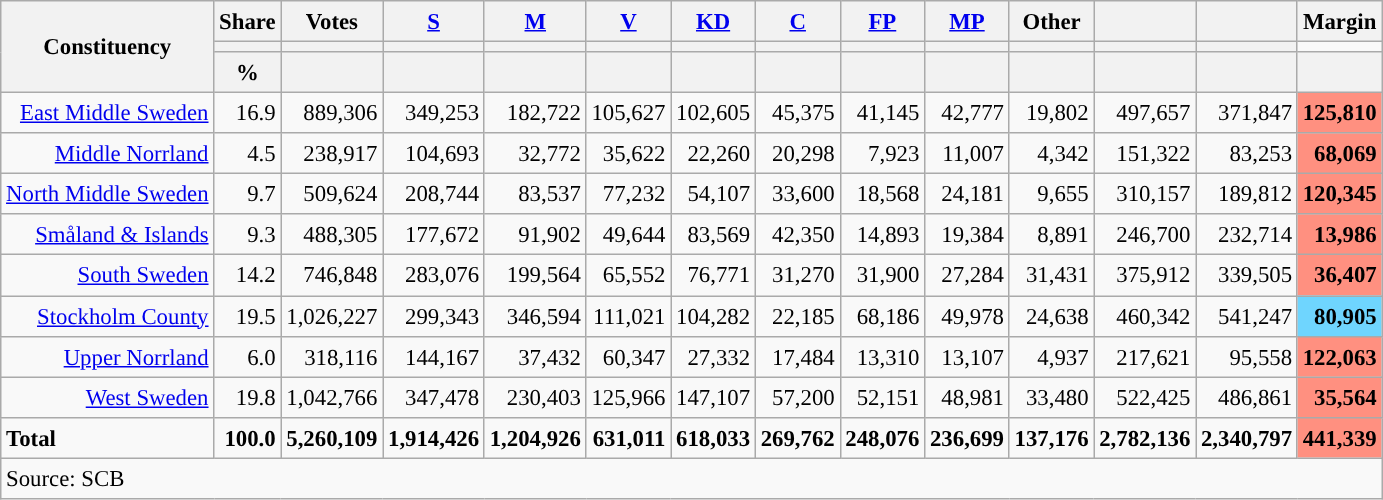<table class="wikitable sortable" style="text-align:right; font-size:95%; line-height:20px;">
<tr>
<th rowspan="3">Constituency</th>
<th>Share</th>
<th>Votes</th>
<th width="30px" class="unsortable"><a href='#'>S</a></th>
<th width="30px" class="unsortable"><a href='#'>M</a></th>
<th width="30px" class="unsortable"><a href='#'>V</a></th>
<th width="30px" class="unsortable"><a href='#'>KD</a></th>
<th width="30px" class="unsortable"><a href='#'>C</a></th>
<th width="30px" class="unsortable"><a href='#'>FP</a></th>
<th width="30px" class="unsortable"><a href='#'>MP</a></th>
<th width="30px" class="unsortable">Other</th>
<th></th>
<th></th>
<th>Margin</th>
</tr>
<tr>
<th></th>
<th></th>
<th style="background:"></th>
<th style="background:"></th>
<th style="background:"></th>
<th style="background:"></th>
<th style="background:"></th>
<th style="background:"></th>
<th style="background:"></th>
<th style="background:"></th>
<th style="background:"></th>
<th style="background:"></th>
</tr>
<tr>
<th data-sort-type="number">%</th>
<th></th>
<th data-sort-type="number"></th>
<th data-sort-type="number"></th>
<th data-sort-type="number"></th>
<th data-sort-type="number"></th>
<th data-sort-type="number"></th>
<th data-sort-type="number"></th>
<th data-sort-type="number"></th>
<th data-sort-type="number"></th>
<th data-sort-type="number"></th>
<th data-sort-type="number"></th>
<th data-sort-type="number"></th>
</tr>
<tr>
<td><a href='#'>East Middle Sweden</a></td>
<td>16.9</td>
<td>889,306</td>
<td>349,253</td>
<td>182,722</td>
<td>105,627</td>
<td>102,605</td>
<td>45,375</td>
<td>41,145</td>
<td>42,777</td>
<td>19,802</td>
<td>497,657</td>
<td>371,847</td>
<td bgcolor=#ff908><strong>125,810</strong></td>
</tr>
<tr>
<td><a href='#'>Middle Norrland</a></td>
<td>4.5</td>
<td>238,917</td>
<td>104,693</td>
<td>32,772</td>
<td>35,622</td>
<td>22,260</td>
<td>20,298</td>
<td>7,923</td>
<td>11,007</td>
<td>4,342</td>
<td>151,322</td>
<td>83,253</td>
<td bgcolor=#ff908><strong>68,069</strong></td>
</tr>
<tr>
<td><a href='#'>North Middle Sweden</a></td>
<td>9.7</td>
<td>509,624</td>
<td>208,744</td>
<td>83,537</td>
<td>77,232</td>
<td>54,107</td>
<td>33,600</td>
<td>18,568</td>
<td>24,181</td>
<td>9,655</td>
<td>310,157</td>
<td>189,812</td>
<td bgcolor=#ff908><strong>120,345</strong></td>
</tr>
<tr>
<td><a href='#'>Småland & Islands</a></td>
<td>9.3</td>
<td>488,305</td>
<td>177,672</td>
<td>91,902</td>
<td>49,644</td>
<td>83,569</td>
<td>42,350</td>
<td>14,893</td>
<td>19,384</td>
<td>8,891</td>
<td>246,700</td>
<td>232,714</td>
<td bgcolor=#ff908><strong>13,986</strong></td>
</tr>
<tr>
<td><a href='#'>South Sweden</a></td>
<td>14.2</td>
<td>746,848</td>
<td>283,076</td>
<td>199,564</td>
<td>65,552</td>
<td>76,771</td>
<td>31,270</td>
<td>31,900</td>
<td>27,284</td>
<td>31,431</td>
<td>375,912</td>
<td>339,505</td>
<td bgcolor=#ff908><strong>36,407</strong></td>
</tr>
<tr>
<td><a href='#'>Stockholm County</a></td>
<td>19.5</td>
<td>1,026,227</td>
<td>299,343</td>
<td>346,594</td>
<td>111,021</td>
<td>104,282</td>
<td>22,185</td>
<td>68,186</td>
<td>49,978</td>
<td>24,638</td>
<td>460,342</td>
<td>541,247</td>
<td bgcolor=#6fd5fe><strong>80,905</strong></td>
</tr>
<tr>
<td><a href='#'>Upper Norrland</a></td>
<td>6.0</td>
<td>318,116</td>
<td>144,167</td>
<td>37,432</td>
<td>60,347</td>
<td>27,332</td>
<td>17,484</td>
<td>13,310</td>
<td>13,107</td>
<td>4,937</td>
<td>217,621</td>
<td>95,558</td>
<td bgcolor=#ff908><strong>122,063</strong></td>
</tr>
<tr>
<td><a href='#'>West Sweden</a></td>
<td>19.8</td>
<td>1,042,766</td>
<td>347,478</td>
<td>230,403</td>
<td>125,966</td>
<td>147,107</td>
<td>57,200</td>
<td>52,151</td>
<td>48,981</td>
<td>33,480</td>
<td>522,425</td>
<td>486,861</td>
<td bgcolor=#ff908><strong>35,564</strong></td>
</tr>
<tr>
<td align=left><strong>Total</strong></td>
<td><strong>100.0</strong></td>
<td><strong>5,260,109</strong></td>
<td><strong>1,914,426</strong></td>
<td><strong>1,204,926</strong></td>
<td><strong>631,011</strong></td>
<td><strong>618,033</strong></td>
<td><strong>269,762</strong></td>
<td><strong>248,076</strong></td>
<td><strong>236,699</strong></td>
<td><strong>137,176</strong></td>
<td><strong>2,782,136</strong></td>
<td><strong>2,340,797</strong></td>
<td bgcolor=#ff908><strong>441,339</strong></td>
</tr>
<tr>
<td align=left colspan=14>Source: SCB </td>
</tr>
</table>
